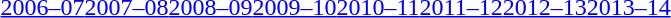<table id="toc" class="toc" summary="Contents">
<tr>
<th></th>
</tr>
<tr>
<td align="center"><br><a href='#'>2006–07</a><a href='#'>2007–08</a><a href='#'>2008–09</a><a href='#'>2009–10</a><a href='#'>2010–11</a><a href='#'>2011–12</a><a href='#'>2012–13</a><a href='#'>2013–14</a></td>
</tr>
</table>
